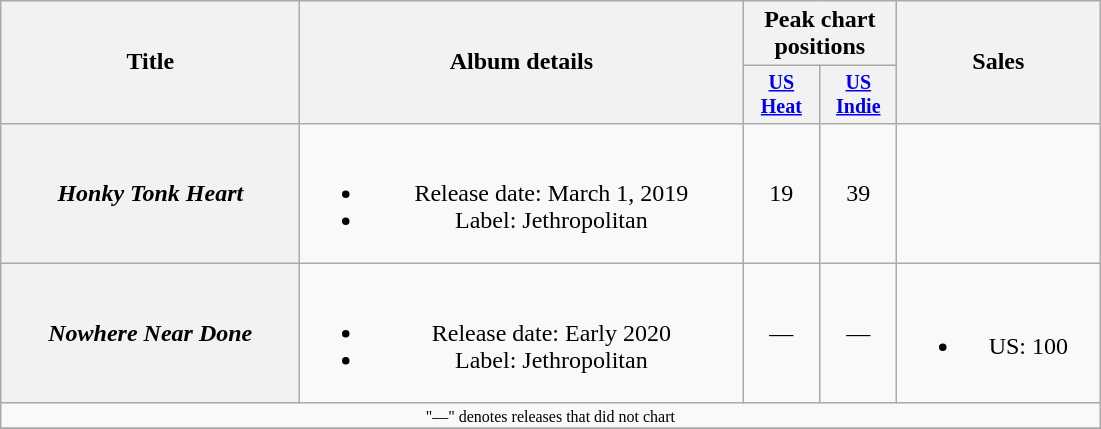<table class="wikitable plainrowheaders" style="text-align:center;">
<tr>
<th rowspan="2" style="width:12em;">Title</th>
<th rowspan="2" style="width:18em;">Album details</th>
<th colspan="2">Peak chart<br>positions</th>
<th rowspan="2" style="width:8em;">Sales</th>
</tr>
<tr style="font-size:smaller;">
<th width="45"><a href='#'>US Heat</a><br></th>
<th width="45"><a href='#'>US Indie</a><br></th>
</tr>
<tr>
<th scope="row"><em>Honky Tonk Heart</em></th>
<td><br><ul><li>Release date: March 1, 2019</li><li>Label: Jethropolitan</li></ul></td>
<td>19</td>
<td>39</td>
<td></td>
</tr>
<tr>
<th scope="row"><em>Nowhere Near Done</em></th>
<td><br><ul><li>Release date: Early 2020</li><li>Label: Jethropolitan</li></ul></td>
<td>—</td>
<td>—</td>
<td><br><ul><li>US: 100</li></ul></td>
</tr>
<tr>
<td colspan="5" style="font-size:8pt">"—" denotes releases that did not chart</td>
</tr>
<tr>
</tr>
</table>
